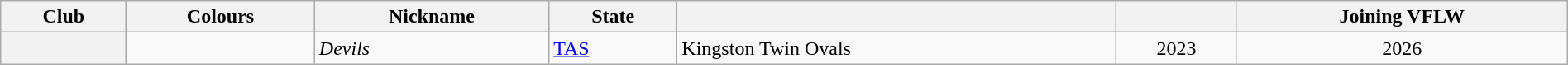<table class=" wikitable sortable" style="width:100%; text-align:left;">
<tr>
<th text-align:left;>Club</th>
<th class="unsortable">Colours</th>
<th>Nickname</th>
<th>State</th>
<th></th>
<th></th>
<th colspan="1">Joining VFLW</th>
</tr>
<tr>
<th style="text-align:left"></th>
<td></td>
<td><em>Devils</em></td>
<td><a href='#'>TAS</a></td>
<td>Kingston Twin Ovals</td>
<td style="text-align:center;">2023</td>
<td style="text-align:center;">2026</td>
</tr>
</table>
